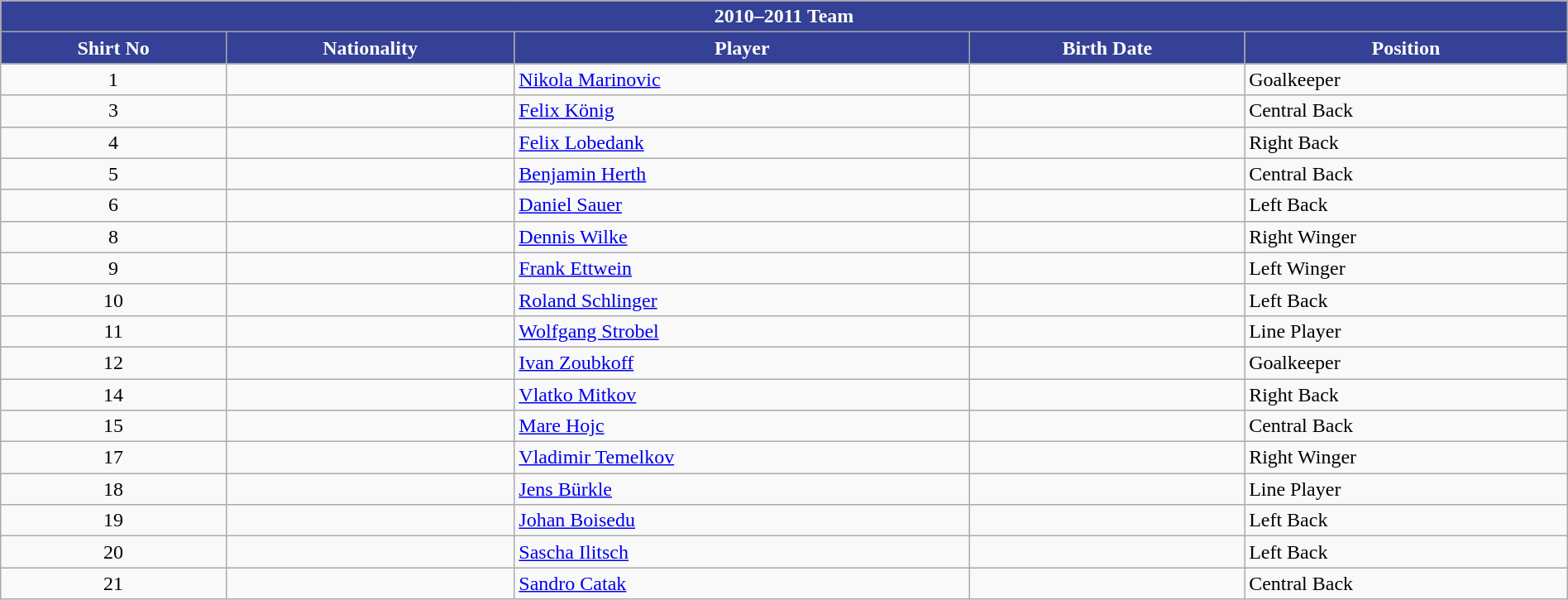<table class="wikitable collapsible collapsed" style="width:100%">
<tr>
<th colspan=5 style="background-color:#344196;color:white;text-align:center;">2010–2011 Team</th>
</tr>
<tr>
<th style="color:white; background:#344196">Shirt No</th>
<th style="color:white; background:#344196">Nationality</th>
<th style="color:white; background:#344196">Player</th>
<th style="color:white; background:#344196">Birth Date</th>
<th style="color:white; background:#344196">Position</th>
</tr>
<tr>
<td align=center>1</td>
<td></td>
<td><a href='#'>Nikola Marinovic</a></td>
<td></td>
<td>Goalkeeper</td>
</tr>
<tr>
<td align=center>3</td>
<td></td>
<td><a href='#'>Felix König</a></td>
<td></td>
<td>Central Back</td>
</tr>
<tr>
<td align=center>4</td>
<td></td>
<td><a href='#'>Felix Lobedank</a></td>
<td></td>
<td>Right Back</td>
</tr>
<tr>
<td align=center>5</td>
<td></td>
<td><a href='#'>Benjamin Herth</a></td>
<td></td>
<td>Central Back</td>
</tr>
<tr>
<td align=center>6</td>
<td></td>
<td><a href='#'>Daniel Sauer</a></td>
<td></td>
<td>Left Back</td>
</tr>
<tr>
<td align=center>8</td>
<td></td>
<td><a href='#'>Dennis Wilke</a></td>
<td></td>
<td>Right Winger</td>
</tr>
<tr>
<td align=center>9</td>
<td></td>
<td><a href='#'>Frank Ettwein</a></td>
<td></td>
<td>Left Winger</td>
</tr>
<tr>
<td align=center>10</td>
<td></td>
<td><a href='#'>Roland Schlinger</a></td>
<td></td>
<td>Left Back</td>
</tr>
<tr>
<td align=center>11</td>
<td></td>
<td><a href='#'>Wolfgang Strobel</a></td>
<td></td>
<td>Line Player</td>
</tr>
<tr>
<td align=center>12</td>
<td></td>
<td><a href='#'>Ivan Zoubkoff</a></td>
<td></td>
<td>Goalkeeper</td>
</tr>
<tr>
<td align=center>14</td>
<td></td>
<td><a href='#'>Vlatko Mitkov</a></td>
<td></td>
<td>Right Back</td>
</tr>
<tr>
<td align=center>15</td>
<td></td>
<td><a href='#'>Mare Hojc</a></td>
<td></td>
<td>Central Back</td>
</tr>
<tr>
<td align=center>17</td>
<td></td>
<td><a href='#'>Vladimir Temelkov</a></td>
<td></td>
<td>Right Winger</td>
</tr>
<tr>
<td align=center>18</td>
<td></td>
<td><a href='#'>Jens Bürkle</a></td>
<td></td>
<td>Line Player</td>
</tr>
<tr>
<td align=center>19</td>
<td></td>
<td><a href='#'>Johan Boisedu</a></td>
<td></td>
<td>Left Back</td>
</tr>
<tr>
<td align=center>20</td>
<td></td>
<td><a href='#'>Sascha Ilitsch</a></td>
<td></td>
<td>Left Back</td>
</tr>
<tr>
<td align=center>21</td>
<td></td>
<td><a href='#'>Sandro Catak</a></td>
<td></td>
<td>Central Back</td>
</tr>
</table>
